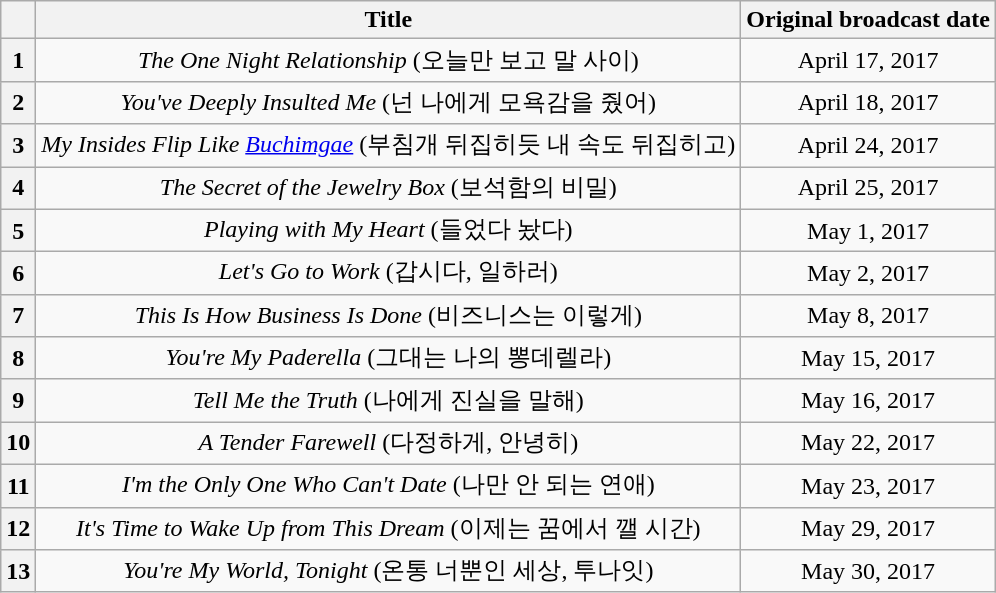<table class=wikitable style=text-align:center>
<tr>
<th></th>
<th>Title</th>
<th>Original broadcast date</th>
</tr>
<tr>
<th>1</th>
<td><em>The One Night Relationship</em> (오늘만 보고 말 사이)</td>
<td>April 17, 2017</td>
</tr>
<tr>
<th>2</th>
<td><em>You've Deeply Insulted Me</em> (넌 나에게 모욕감을 줬어)</td>
<td>April 18, 2017</td>
</tr>
<tr>
<th>3</th>
<td><em>My Insides Flip Like <a href='#'>Buchimgae</a></em> (부침개 뒤집히듯 내 속도 뒤집히고)</td>
<td>April 24, 2017</td>
</tr>
<tr>
<th>4</th>
<td><em>The Secret of the Jewelry Box</em> (보석함의 비밀)</td>
<td>April 25, 2017</td>
</tr>
<tr>
<th>5</th>
<td><em>Playing with My Heart</em> (들었다 놨다)</td>
<td>May 1, 2017</td>
</tr>
<tr>
<th>6</th>
<td><em>Let's Go to Work</em> (갑시다, 일하러)</td>
<td>May 2, 2017</td>
</tr>
<tr>
<th>7</th>
<td><em>This Is How Business Is Done</em> (비즈니스는 이렇게)</td>
<td>May 8, 2017</td>
</tr>
<tr>
<th>8</th>
<td><em>You're My Paderella</em> (그대는 나의 뽕데렐라)</td>
<td>May 15, 2017</td>
</tr>
<tr>
<th>9</th>
<td><em>Tell Me the Truth</em> (나에게 진실을 말해)</td>
<td>May 16, 2017</td>
</tr>
<tr>
<th>10</th>
<td><em>A Tender Farewell</em> (다정하게, 안녕히)</td>
<td>May 22, 2017</td>
</tr>
<tr>
<th>11</th>
<td><em>I'm the Only One Who Can't Date</em> (나만 안 되는 연애)</td>
<td>May 23, 2017</td>
</tr>
<tr>
<th>12</th>
<td><em>It's Time to Wake Up from This Dream</em> (이제는 꿈에서 깰 시간)</td>
<td>May 29, 2017</td>
</tr>
<tr>
<th>13</th>
<td><em>You're My World, Tonight</em> (온통 너뿐인 세상, 투나잇)</td>
<td>May 30, 2017</td>
</tr>
</table>
